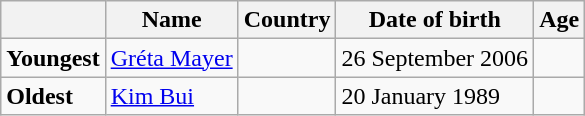<table class="wikitable">
<tr>
<th></th>
<th><strong>Name</strong></th>
<th><strong>Country</strong></th>
<th><strong>Date of birth</strong></th>
<th><strong>Age</strong></th>
</tr>
<tr>
<td><strong>Youngest</strong></td>
<td><a href='#'>Gréta Mayer</a></td>
<td></td>
<td>26 September 2006</td>
<td></td>
</tr>
<tr>
<td><strong>Oldest</strong></td>
<td><a href='#'>Kim Bui</a></td>
<td></td>
<td>20 January 1989</td>
<td></td>
</tr>
</table>
